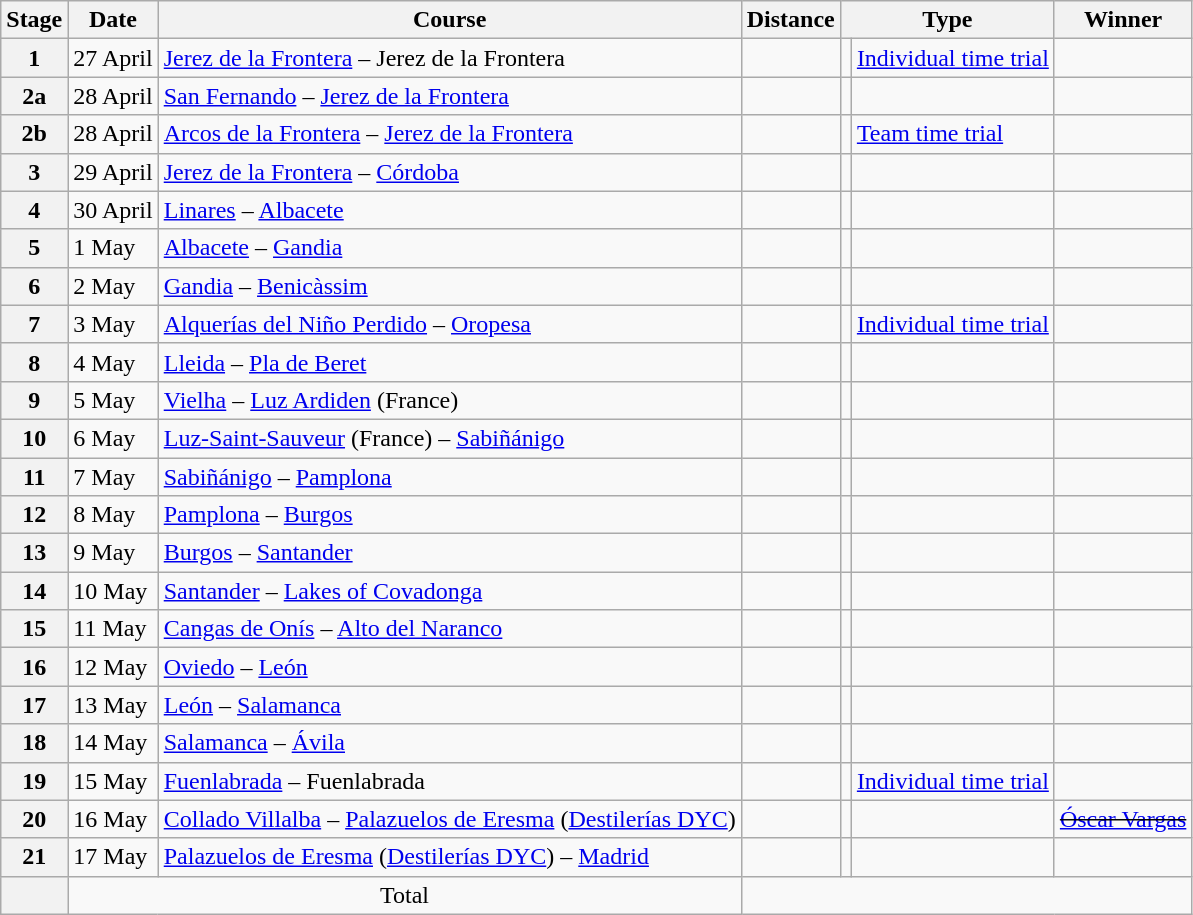<table class="wikitable">
<tr>
<th scope="col">Stage</th>
<th scope="col">Date</th>
<th scope="col">Course</th>
<th scope="col">Distance</th>
<th scope="col" colspan="2">Type</th>
<th scope="col">Winner</th>
</tr>
<tr>
<th scope="row">1</th>
<td>27 April</td>
<td><a href='#'>Jerez de la Frontera</a> – Jerez de la Frontera</td>
<td style="text-align:center;"></td>
<td></td>
<td><a href='#'>Individual time trial</a></td>
<td></td>
</tr>
<tr>
<th scope="row">2a</th>
<td>28 April</td>
<td><a href='#'>San Fernando</a> – <a href='#'>Jerez de la Frontera</a></td>
<td style="text-align:center;"></td>
<td></td>
<td></td>
<td></td>
</tr>
<tr>
<th scope="row">2b</th>
<td>28 April</td>
<td><a href='#'>Arcos de la Frontera</a> – <a href='#'>Jerez de la Frontera</a></td>
<td style="text-align:center;"></td>
<td></td>
<td><a href='#'>Team time trial</a></td>
<td></td>
</tr>
<tr>
<th scope="row">3</th>
<td>29 April</td>
<td><a href='#'>Jerez de la Frontera</a> – <a href='#'>Córdoba</a></td>
<td style="text-align:center;"></td>
<td></td>
<td></td>
<td></td>
</tr>
<tr>
<th scope="row">4</th>
<td>30 April</td>
<td><a href='#'>Linares</a> – <a href='#'>Albacete</a></td>
<td style="text-align:center;"></td>
<td></td>
<td></td>
<td></td>
</tr>
<tr>
<th scope="row">5</th>
<td>1 May</td>
<td><a href='#'>Albacete</a> – <a href='#'>Gandia</a></td>
<td style="text-align:center;"></td>
<td></td>
<td></td>
<td></td>
</tr>
<tr>
<th scope="row">6</th>
<td>2 May</td>
<td><a href='#'>Gandia</a> – <a href='#'>Benicàssim</a></td>
<td style="text-align:center;"></td>
<td></td>
<td></td>
<td></td>
</tr>
<tr>
<th scope="row">7</th>
<td>3 May</td>
<td><a href='#'>Alquerías del Niño Perdido</a> – <a href='#'>Oropesa</a></td>
<td style="text-align:center;"></td>
<td></td>
<td><a href='#'>Individual time trial</a></td>
<td></td>
</tr>
<tr>
<th scope="row">8</th>
<td>4 May</td>
<td><a href='#'>Lleida</a> – <a href='#'>Pla de Beret</a></td>
<td style="text-align:center;"></td>
<td></td>
<td></td>
<td></td>
</tr>
<tr>
<th scope="row">9</th>
<td>5 May</td>
<td><a href='#'>Vielha</a> – <a href='#'>Luz Ardiden</a> (France)</td>
<td style="text-align:center;"></td>
<td></td>
<td></td>
<td></td>
</tr>
<tr>
<th scope="row">10</th>
<td>6 May</td>
<td><a href='#'>Luz-Saint-Sauveur</a> (France) – <a href='#'>Sabiñánigo</a></td>
<td style="text-align:center;"></td>
<td></td>
<td></td>
<td></td>
</tr>
<tr>
<th scope="row">11</th>
<td>7 May</td>
<td><a href='#'>Sabiñánigo</a> – <a href='#'>Pamplona</a></td>
<td style="text-align:center;"></td>
<td></td>
<td></td>
<td></td>
</tr>
<tr>
<th scope="row">12</th>
<td>8 May</td>
<td><a href='#'>Pamplona</a> – <a href='#'>Burgos</a></td>
<td style="text-align:center;"></td>
<td></td>
<td></td>
<td></td>
</tr>
<tr>
<th scope="row">13</th>
<td>9 May</td>
<td><a href='#'>Burgos</a> – <a href='#'>Santander</a></td>
<td style="text-align:center;"></td>
<td></td>
<td></td>
<td></td>
</tr>
<tr>
<th scope="row">14</th>
<td>10 May</td>
<td><a href='#'>Santander</a> – <a href='#'>Lakes of Covadonga</a></td>
<td style="text-align:center;"></td>
<td></td>
<td></td>
<td></td>
</tr>
<tr>
<th scope="row">15</th>
<td>11 May</td>
<td><a href='#'>Cangas de Onís</a> – <a href='#'>Alto del Naranco</a></td>
<td style="text-align:center;"></td>
<td></td>
<td></td>
<td></td>
</tr>
<tr>
<th scope="row">16</th>
<td>12 May</td>
<td><a href='#'>Oviedo</a> – <a href='#'>León</a></td>
<td style="text-align:center;"></td>
<td></td>
<td></td>
<td></td>
</tr>
<tr>
<th scope="row">17</th>
<td>13 May</td>
<td><a href='#'>León</a> – <a href='#'>Salamanca</a></td>
<td style="text-align:center;"></td>
<td></td>
<td></td>
<td></td>
</tr>
<tr>
<th scope="row">18</th>
<td>14 May</td>
<td><a href='#'>Salamanca</a> – <a href='#'>Ávila</a></td>
<td style="text-align:center;"></td>
<td></td>
<td></td>
<td></td>
</tr>
<tr>
<th scope="row">19</th>
<td>15 May</td>
<td><a href='#'>Fuenlabrada</a> – Fuenlabrada</td>
<td style="text-align:center;"></td>
<td></td>
<td><a href='#'>Individual time trial</a></td>
<td></td>
</tr>
<tr>
<th scope="row">20</th>
<td>16 May</td>
<td><a href='#'>Collado Villalba</a> – <a href='#'>Palazuelos de Eresma</a> (<a href='#'>Destilerías DYC</a>)</td>
<td style="text-align:center;"></td>
<td></td>
<td></td>
<td><s><a href='#'>Óscar Vargas</a></s><br></td>
</tr>
<tr>
<th scope="row">21</th>
<td>17 May</td>
<td><a href='#'>Palazuelos de Eresma</a> (<a href='#'>Destilerías DYC</a>) – <a href='#'>Madrid</a></td>
<td style="text-align:center;"></td>
<td></td>
<td></td>
<td></td>
</tr>
<tr>
<th scope="row"></th>
<td colspan="2" style="text-align:center">Total</td>
<td colspan="5" style="text-align:center"></td>
</tr>
</table>
